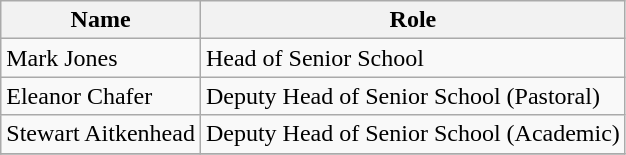<table class="wikitable">
<tr>
<th>Name</th>
<th>Role</th>
</tr>
<tr>
<td>Mark Jones</td>
<td>Head of Senior School</td>
</tr>
<tr>
<td>Eleanor Chafer</td>
<td>Deputy Head of Senior School (Pastoral)</td>
</tr>
<tr>
<td>Stewart Aitkenhead</td>
<td>Deputy Head of Senior School (Academic)</td>
</tr>
<tr>
</tr>
</table>
